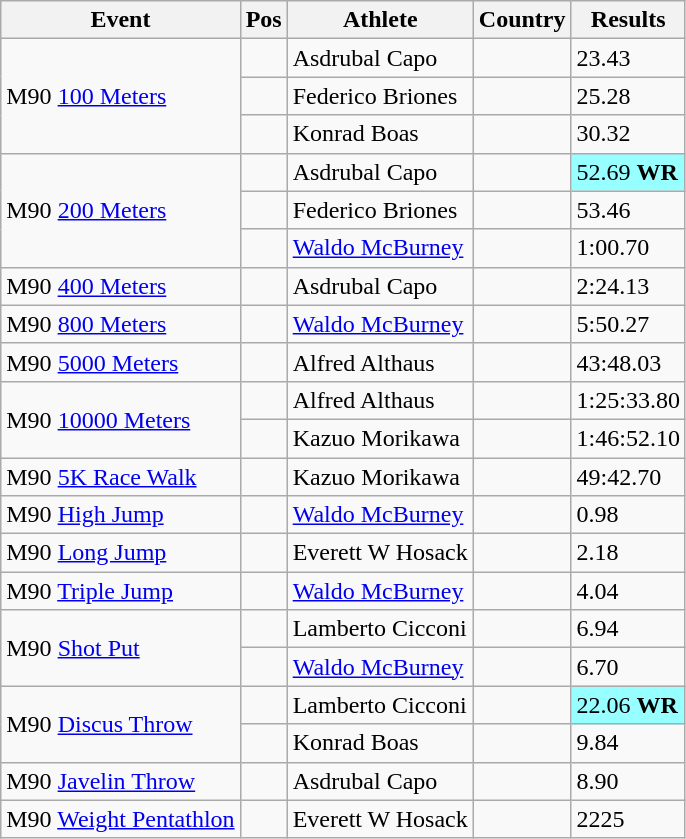<table class="wikitable">
<tr>
<th>Event</th>
<th>Pos</th>
<th>Athlete</th>
<th>Country</th>
<th>Results</th>
</tr>
<tr>
<td rowspan="3">M90 <a href='#'>100 Meters</a></td>
<td align="center"></td>
<td>Asdrubal Capo</td>
<td></td>
<td>23.43</td>
</tr>
<tr>
<td align="center"></td>
<td>Federico Briones</td>
<td></td>
<td>25.28</td>
</tr>
<tr>
<td align="center"></td>
<td>Konrad Boas</td>
<td></td>
<td>30.32</td>
</tr>
<tr>
<td rowspan="3">M90 <a href='#'>200 Meters</a></td>
<td align="center"></td>
<td>Asdrubal Capo</td>
<td></td>
<td bgcolor=#97ffff>52.69 <strong>WR</strong></td>
</tr>
<tr>
<td align="center"></td>
<td>Federico Briones</td>
<td></td>
<td>53.46</td>
</tr>
<tr>
<td align="center"></td>
<td><a href='#'>Waldo McBurney</a></td>
<td></td>
<td>1:00.70</td>
</tr>
<tr>
<td rowspan="1">M90 <a href='#'>400 Meters</a></td>
<td align="center"></td>
<td>Asdrubal Capo</td>
<td></td>
<td>2:24.13</td>
</tr>
<tr>
<td rowspan="1">M90 <a href='#'>800 Meters</a></td>
<td align="center"></td>
<td><a href='#'>Waldo McBurney</a></td>
<td></td>
<td>5:50.27</td>
</tr>
<tr>
<td rowspan="1">M90 <a href='#'>5000 Meters</a></td>
<td align="center"></td>
<td>Alfred Althaus</td>
<td></td>
<td>43:48.03</td>
</tr>
<tr>
<td rowspan="2">M90 <a href='#'>10000 Meters</a></td>
<td align="center"></td>
<td>Alfred Althaus</td>
<td></td>
<td>1:25:33.80</td>
</tr>
<tr>
<td align="center"></td>
<td>Kazuo Morikawa</td>
<td></td>
<td>1:46:52.10</td>
</tr>
<tr>
<td rowspan="1">M90 <a href='#'>5K Race Walk</a></td>
<td align="center"></td>
<td>Kazuo Morikawa</td>
<td></td>
<td>49:42.70</td>
</tr>
<tr>
<td rowspan="1">M90 <a href='#'>High Jump</a></td>
<td align="center"></td>
<td><a href='#'>Waldo McBurney</a></td>
<td></td>
<td>0.98</td>
</tr>
<tr>
<td rowspan="1">M90 <a href='#'>Long Jump</a></td>
<td align="center"></td>
<td>Everett W Hosack</td>
<td></td>
<td>2.18</td>
</tr>
<tr>
<td rowspan="1">M90 <a href='#'>Triple Jump</a></td>
<td align="center"></td>
<td><a href='#'>Waldo McBurney</a></td>
<td></td>
<td>4.04</td>
</tr>
<tr>
<td rowspan="2">M90 <a href='#'>Shot Put</a></td>
<td align="center"></td>
<td>Lamberto Cicconi</td>
<td></td>
<td>6.94</td>
</tr>
<tr>
<td align="center"></td>
<td><a href='#'>Waldo McBurney</a></td>
<td></td>
<td>6.70</td>
</tr>
<tr>
<td rowspan="2">M90 <a href='#'>Discus Throw</a></td>
<td align="center"></td>
<td>Lamberto Cicconi</td>
<td></td>
<td bgcolor=#97ffff>22.06 <strong>WR</strong></td>
</tr>
<tr>
<td align="center"></td>
<td>Konrad Boas</td>
<td></td>
<td>9.84</td>
</tr>
<tr>
<td rowspan="1">M90 <a href='#'>Javelin Throw</a></td>
<td align="center"></td>
<td>Asdrubal Capo</td>
<td></td>
<td>8.90</td>
</tr>
<tr>
<td rowspan="1">M90 <a href='#'>Weight Pentathlon</a></td>
<td align="center"></td>
<td>Everett W Hosack</td>
<td></td>
<td>2225</td>
</tr>
</table>
